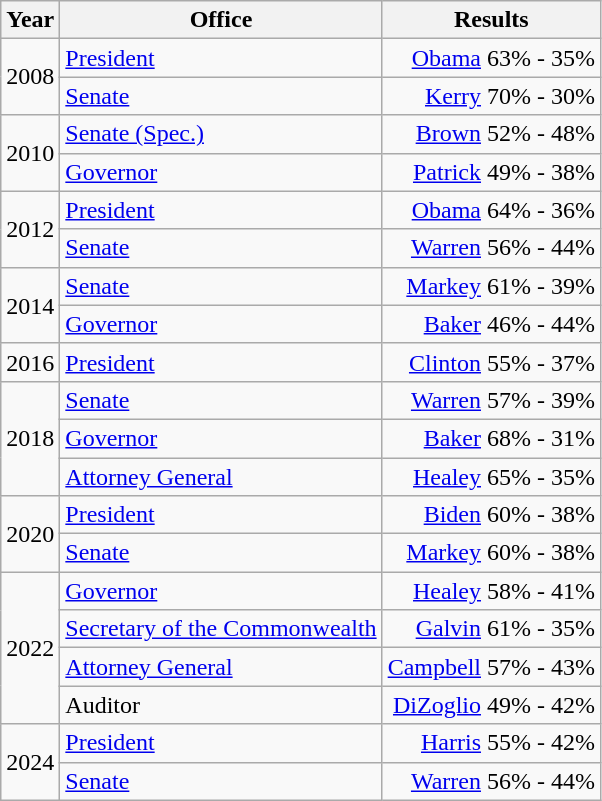<table class=wikitable>
<tr>
<th>Year</th>
<th>Office</th>
<th>Results</th>
</tr>
<tr>
<td rowspan=2>2008</td>
<td><a href='#'>President</a></td>
<td align="right" ><a href='#'>Obama</a> 63% - 35%</td>
</tr>
<tr>
<td><a href='#'>Senate</a></td>
<td align="right" ><a href='#'>Kerry</a> 70% - 30%</td>
</tr>
<tr>
<td rowspan=2>2010</td>
<td><a href='#'>Senate (Spec.)</a></td>
<td align="right" ><a href='#'>Brown</a> 52% - 48%</td>
</tr>
<tr>
<td><a href='#'>Governor</a></td>
<td align="right" ><a href='#'>Patrick</a> 49% - 38%</td>
</tr>
<tr>
<td rowspan=2>2012</td>
<td><a href='#'>President</a></td>
<td align="right" ><a href='#'>Obama</a> 64% - 36%</td>
</tr>
<tr>
<td><a href='#'>Senate</a></td>
<td align="right" ><a href='#'>Warren</a> 56% - 44%</td>
</tr>
<tr>
<td rowspan=2>2014</td>
<td><a href='#'>Senate</a></td>
<td align="right" ><a href='#'>Markey</a> 61% - 39%</td>
</tr>
<tr>
<td><a href='#'>Governor</a></td>
<td align="right" ><a href='#'>Baker</a> 46% - 44%</td>
</tr>
<tr>
<td>2016</td>
<td><a href='#'>President</a></td>
<td align="right" ><a href='#'>Clinton</a> 55% - 37%</td>
</tr>
<tr>
<td rowspan=3>2018</td>
<td><a href='#'>Senate</a></td>
<td align="right" ><a href='#'>Warren</a> 57% - 39%</td>
</tr>
<tr>
<td><a href='#'>Governor</a></td>
<td align="right" ><a href='#'>Baker</a> 68% - 31%</td>
</tr>
<tr>
<td><a href='#'>Attorney General</a></td>
<td align="right" ><a href='#'>Healey</a> 65% - 35%</td>
</tr>
<tr>
<td rowspan=2>2020</td>
<td><a href='#'>President</a></td>
<td align="right" ><a href='#'>Biden</a> 60% - 38%</td>
</tr>
<tr>
<td><a href='#'>Senate</a></td>
<td align="right" ><a href='#'>Markey</a> 60% - 38%</td>
</tr>
<tr>
<td rowspan=4>2022</td>
<td><a href='#'>Governor</a></td>
<td align="right" ><a href='#'>Healey</a> 58% - 41%</td>
</tr>
<tr>
<td><a href='#'>Secretary of the Commonwealth</a></td>
<td align="right" ><a href='#'>Galvin</a> 61% - 35%</td>
</tr>
<tr>
<td><a href='#'>Attorney General</a></td>
<td align="right" ><a href='#'>Campbell</a> 57% - 43%</td>
</tr>
<tr>
<td>Auditor</td>
<td align="right" ><a href='#'>DiZoglio</a> 49% - 42%</td>
</tr>
<tr>
<td rowspan=2>2024</td>
<td><a href='#'>President</a></td>
<td align="right" ><a href='#'>Harris</a> 55% - 42%</td>
</tr>
<tr>
<td><a href='#'>Senate</a></td>
<td align="right" ><a href='#'>Warren</a> 56% - 44%</td>
</tr>
</table>
